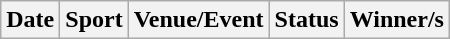<table class="wikitable source">
<tr>
<th>Date</th>
<th>Sport</th>
<th>Venue/Event</th>
<th>Status</th>
<th>Winner/s</th>
</tr>
</table>
